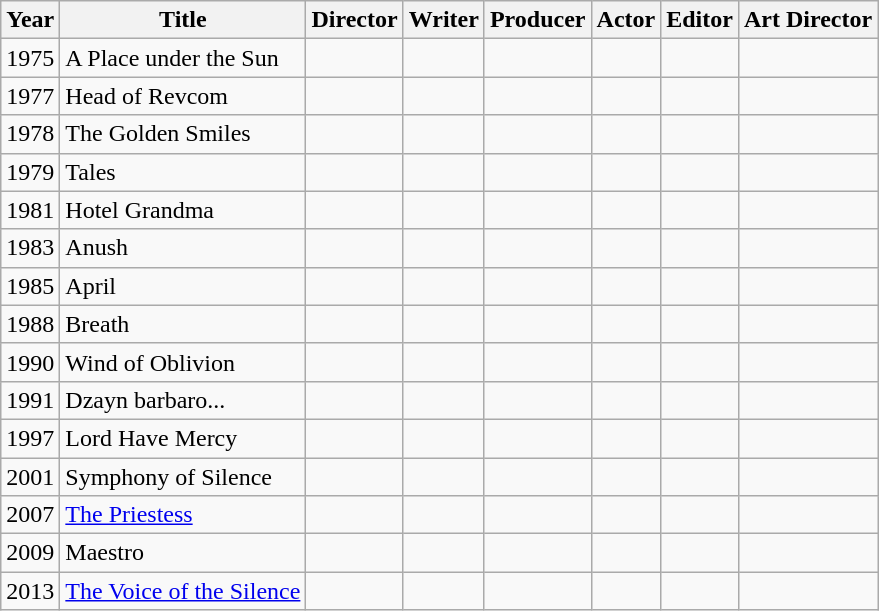<table class="wikitable">
<tr>
<th>Year</th>
<th>Title</th>
<th>Director</th>
<th>Writer</th>
<th>Producer</th>
<th>Actor</th>
<th>Editor</th>
<th>Art Director</th>
</tr>
<tr>
<td>1975</td>
<td>A Place under the Sun</td>
<td></td>
<td></td>
<td></td>
<td></td>
<td></td>
<td></td>
</tr>
<tr>
<td>1977</td>
<td>Head of Revcom</td>
<td></td>
<td></td>
<td></td>
<td></td>
<td></td>
<td></td>
</tr>
<tr>
<td>1978</td>
<td>The Golden Smiles</td>
<td></td>
<td></td>
<td></td>
<td></td>
<td></td>
<td></td>
</tr>
<tr>
<td>1979</td>
<td>Tales</td>
<td></td>
<td></td>
<td></td>
<td></td>
<td></td>
<td></td>
</tr>
<tr>
<td>1981</td>
<td>Hotel Grandma</td>
<td></td>
<td></td>
<td></td>
<td></td>
<td></td>
<td></td>
</tr>
<tr>
<td>1983</td>
<td>Anush</td>
<td></td>
<td></td>
<td></td>
<td></td>
<td></td>
<td></td>
</tr>
<tr>
<td>1985</td>
<td>April</td>
<td></td>
<td></td>
<td></td>
<td></td>
<td></td>
<td></td>
</tr>
<tr>
<td>1988</td>
<td>Breath</td>
<td></td>
<td></td>
<td></td>
<td></td>
<td></td>
<td></td>
</tr>
<tr>
<td>1990</td>
<td>Wind of Oblivion</td>
<td></td>
<td></td>
<td></td>
<td></td>
<td></td>
<td></td>
</tr>
<tr>
<td>1991</td>
<td>Dzayn barbaro...</td>
<td></td>
<td></td>
<td></td>
<td></td>
<td></td>
<td></td>
</tr>
<tr>
<td>1997</td>
<td>Lord Have Mercy</td>
<td></td>
<td></td>
<td></td>
<td></td>
<td></td>
<td></td>
</tr>
<tr>
<td>2001</td>
<td>Symphony of Silence</td>
<td></td>
<td></td>
<td></td>
<td></td>
<td></td>
<td></td>
</tr>
<tr>
<td>2007</td>
<td><a href='#'>The Priestess</a></td>
<td></td>
<td></td>
<td></td>
<td></td>
<td></td>
<td></td>
</tr>
<tr>
<td>2009</td>
<td>Maestro</td>
<td></td>
<td></td>
<td></td>
<td></td>
<td></td>
<td></td>
</tr>
<tr>
<td>2013</td>
<td><a href='#'>The Voice of the Silence</a></td>
<td></td>
<td></td>
<td></td>
<td></td>
<td></td>
<td></td>
</tr>
</table>
